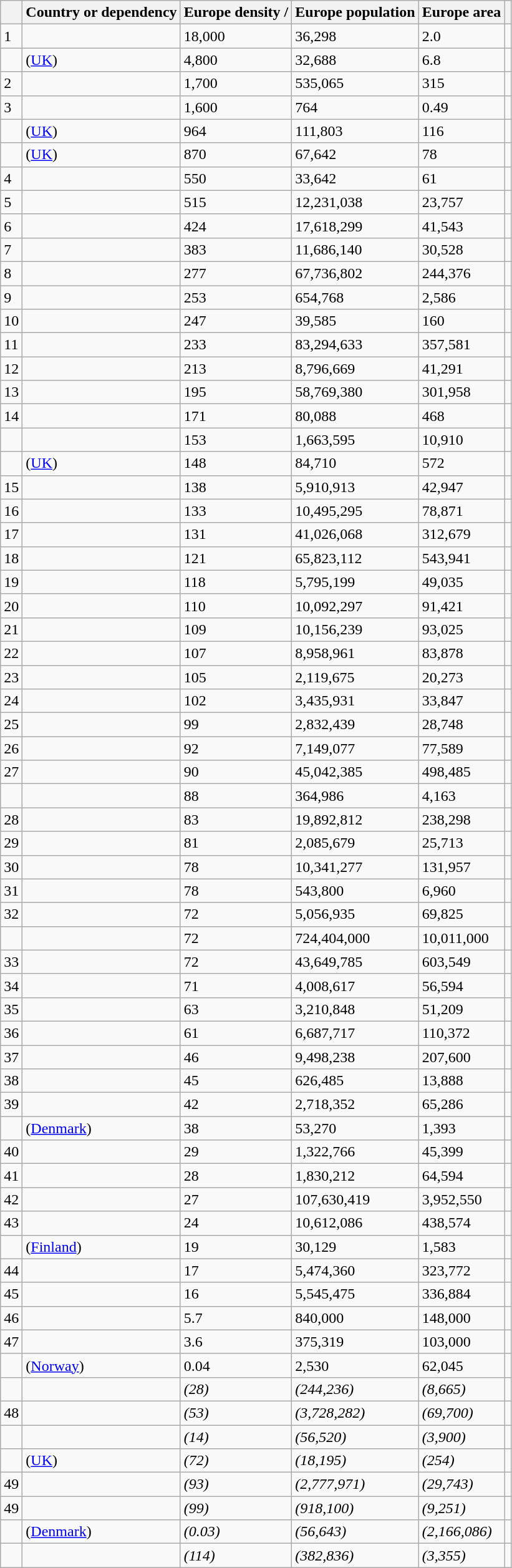<table class="wikitable sortable sticky-header sort-under col1left col2left" >
<tr>
<th></th>
<th>Country or dependency</th>
<th>Europe  density  /</th>
<th>Europe  population</th>
<th>Europe  area  </th>
<th class="unsortable"></th>
</tr>
<tr>
<td>1</td>
<td></td>
<td>18,000</td>
<td>36,298</td>
<td>2.0</td>
<td></td>
</tr>
<tr>
<td></td>
<td> (<a href='#'>UK</a>)</td>
<td>4,800</td>
<td>32,688</td>
<td>6.8</td>
<td></td>
</tr>
<tr>
<td>2</td>
<td></td>
<td>1,700</td>
<td>535,065</td>
<td>315</td>
<td></td>
</tr>
<tr>
<td>3</td>
<td></td>
<td>1,600</td>
<td>764</td>
<td>0.49</td>
<td></td>
</tr>
<tr>
<td></td>
<td> (<a href='#'>UK</a>)</td>
<td>964</td>
<td>111,803</td>
<td>116</td>
<td></td>
</tr>
<tr>
<td></td>
<td> (<a href='#'>UK</a>)</td>
<td>870</td>
<td>67,642</td>
<td>78</td>
<td></td>
</tr>
<tr>
<td>4</td>
<td></td>
<td>550</td>
<td>33,642</td>
<td>61</td>
<td></td>
</tr>
<tr>
<td>5 </td>
<td></td>
<td>515</td>
<td>12,231,038</td>
<td>23,757</td>
<td></td>
</tr>
<tr>
<td>6 </td>
<td></td>
<td>424</td>
<td>17,618,299</td>
<td>41,543</td>
<td></td>
</tr>
<tr>
<td>7</td>
<td></td>
<td>383</td>
<td>11,686,140</td>
<td>30,528</td>
<td></td>
</tr>
<tr>
<td>8</td>
<td></td>
<td>277</td>
<td>67,736,802</td>
<td>244,376</td>
<td></td>
</tr>
<tr>
<td>9</td>
<td></td>
<td>253</td>
<td>654,768</td>
<td>2,586</td>
<td></td>
</tr>
<tr>
<td>10</td>
<td></td>
<td>247</td>
<td>39,585</td>
<td>160</td>
<td></td>
</tr>
<tr>
<td>11</td>
<td></td>
<td>233</td>
<td>83,294,633</td>
<td>357,581</td>
<td></td>
</tr>
<tr>
<td>12</td>
<td></td>
<td>213</td>
<td>8,796,669</td>
<td>41,291</td>
<td></td>
</tr>
<tr>
<td>13 </td>
<td></td>
<td>195</td>
<td>58,769,380</td>
<td>301,958</td>
<td></td>
</tr>
<tr>
<td>14</td>
<td></td>
<td>171</td>
<td>80,088</td>
<td>468</td>
<td></td>
</tr>
<tr>
<td></td>
<td></td>
<td>153</td>
<td>1,663,595</td>
<td>10,910</td>
<td></td>
</tr>
<tr>
<td></td>
<td> (<a href='#'>UK</a>)</td>
<td>148</td>
<td>84,710</td>
<td>572</td>
<td></td>
</tr>
<tr>
<td>15 </td>
<td></td>
<td>138</td>
<td>5,910,913</td>
<td>42,947</td>
<td></td>
</tr>
<tr>
<td>16</td>
<td></td>
<td>133</td>
<td>10,495,295</td>
<td>78,871</td>
<td></td>
</tr>
<tr>
<td>17</td>
<td></td>
<td>131</td>
<td>41,026,068</td>
<td>312,679</td>
<td></td>
</tr>
<tr>
<td>18 </td>
<td></td>
<td>121</td>
<td>65,823,112</td>
<td>543,941</td>
<td></td>
</tr>
<tr>
<td>19</td>
<td></td>
<td>118</td>
<td>5,795,199</td>
<td>49,035</td>
<td></td>
</tr>
<tr>
<td>20 </td>
<td></td>
<td>110</td>
<td>10,092,297</td>
<td>91,421</td>
<td></td>
</tr>
<tr>
<td>21</td>
<td></td>
<td>109</td>
<td>10,156,239</td>
<td>93,025</td>
<td></td>
</tr>
<tr>
<td>22</td>
<td></td>
<td>107</td>
<td>8,958,961</td>
<td>83,878</td>
<td></td>
</tr>
<tr>
<td>23</td>
<td></td>
<td>105</td>
<td>2,119,675</td>
<td>20,273</td>
<td></td>
</tr>
<tr>
<td>24</td>
<td></td>
<td>102</td>
<td>3,435,931</td>
<td>33,847</td>
<td></td>
</tr>
<tr>
<td>25</td>
<td></td>
<td>99</td>
<td>2,832,439</td>
<td>28,748</td>
<td></td>
</tr>
<tr>
<td>26</td>
<td></td>
<td>92</td>
<td>7,149,077</td>
<td>77,589</td>
<td></td>
</tr>
<tr>
<td>27 </td>
<td></td>
<td>90</td>
<td>45,042,385</td>
<td>498,485</td>
<td></td>
</tr>
<tr>
<td></td>
<td></td>
<td>88</td>
<td>364,986</td>
<td>4,163</td>
<td></td>
</tr>
<tr>
<td>28</td>
<td></td>
<td>83</td>
<td>19,892,812</td>
<td>238,298</td>
<td></td>
</tr>
<tr>
<td>29</td>
<td></td>
<td>81</td>
<td>2,085,679</td>
<td>25,713</td>
<td></td>
</tr>
<tr>
<td>30</td>
<td></td>
<td>78</td>
<td>10,341,277</td>
<td>131,957</td>
<td></td>
</tr>
<tr>
<td>31 </td>
<td></td>
<td>78</td>
<td>543,800</td>
<td>6,960</td>
<td></td>
</tr>
<tr>
<td>32</td>
<td></td>
<td>72</td>
<td>5,056,935</td>
<td>69,825</td>
<td></td>
</tr>
<tr>
<td></td>
<td><strong></strong></td>
<td>72</td>
<td>724,404,000</td>
<td>10,011,000</td>
<td></td>
</tr>
<tr>
<td>33</td>
<td></td>
<td>72</td>
<td>43,649,785</td>
<td>603,549</td>
<td></td>
</tr>
<tr>
<td>34</td>
<td></td>
<td>71</td>
<td>4,008,617</td>
<td>56,594</td>
<td></td>
</tr>
<tr>
<td>35</td>
<td></td>
<td>63</td>
<td>3,210,848</td>
<td>51,209</td>
<td></td>
</tr>
<tr>
<td>36</td>
<td></td>
<td>61</td>
<td>6,687,717</td>
<td>110,372</td>
<td></td>
</tr>
<tr>
<td>37</td>
<td></td>
<td>46</td>
<td>9,498,238</td>
<td>207,600</td>
<td></td>
</tr>
<tr>
<td>38</td>
<td></td>
<td>45</td>
<td>626,485</td>
<td>13,888</td>
<td></td>
</tr>
<tr>
<td>39</td>
<td></td>
<td>42</td>
<td>2,718,352</td>
<td>65,286</td>
<td></td>
</tr>
<tr>
<td></td>
<td> (<a href='#'>Denmark</a>)</td>
<td>38</td>
<td>53,270</td>
<td>1,393</td>
<td></td>
</tr>
<tr>
<td>40</td>
<td></td>
<td>29</td>
<td>1,322,766</td>
<td>45,399</td>
<td></td>
</tr>
<tr>
<td>41</td>
<td></td>
<td>28</td>
<td>1,830,212</td>
<td>64,594</td>
<td></td>
</tr>
<tr>
<td>42 </td>
<td></td>
<td>27</td>
<td>107,630,419</td>
<td>3,952,550</td>
<td></td>
</tr>
<tr>
<td>43</td>
<td></td>
<td>24</td>
<td>10,612,086</td>
<td>438,574</td>
<td></td>
</tr>
<tr>
<td></td>
<td> (<a href='#'>Finland</a>)</td>
<td>19</td>
<td>30,129</td>
<td>1,583</td>
<td></td>
</tr>
<tr>
<td>44</td>
<td></td>
<td>17</td>
<td>5,474,360</td>
<td>323,772</td>
<td></td>
</tr>
<tr>
<td>45</td>
<td></td>
<td>16</td>
<td>5,545,475</td>
<td>336,884</td>
<td></td>
</tr>
<tr>
<td>46 </td>
<td></td>
<td>5.7</td>
<td>840,000</td>
<td>148,000</td>
<td></td>
</tr>
<tr>
<td>47</td>
<td></td>
<td>3.6</td>
<td>375,319</td>
<td>103,000</td>
<td></td>
</tr>
<tr>
<td></td>
<td> (<a href='#'>Norway</a>)</td>
<td>0.04</td>
<td>2,530</td>
<td>62,045</td>
<td></td>
</tr>
<tr>
<td> </td>
<td></td>
<td><em>(28)</em></td>
<td><em>(244,236)</em></td>
<td><em>(8,665)</em></td>
<td></td>
</tr>
<tr>
<td>48 </td>
<td></td>
<td><em>(53)</em></td>
<td><em>(3,728,282)</em></td>
<td><em>(69,700)</em></td>
<td></td>
</tr>
<tr>
<td> </td>
<td></td>
<td><em>(14)</em></td>
<td><em>(56,520)</em></td>
<td><em>(3,900)</em></td>
<td></td>
</tr>
<tr>
<td> </td>
<td> (<a href='#'>UK</a>)</td>
<td><em>(72)</em></td>
<td><em>(18,195)</em></td>
<td><em>(254)</em></td>
<td></td>
</tr>
<tr>
<td>49 </td>
<td></td>
<td><em>(93)</em></td>
<td><em>(2,777,971)</em></td>
<td><em>(29,743)</em></td>
<td></td>
</tr>
<tr>
<td>49 </td>
<td></td>
<td><em>(99)</em></td>
<td><em>(918,100)</em></td>
<td><em>(9,251)</em></td>
<td></td>
</tr>
<tr>
<td> </td>
<td> (<a href='#'>Denmark</a>)</td>
<td><em>(0.03)</em></td>
<td><em>(56,643)</em></td>
<td><em>(2,166,086)</em></td>
<td></td>
</tr>
<tr>
<td> </td>
<td></td>
<td><em>(114)</em></td>
<td><em>(382,836)</em></td>
<td><em>(3,355)</em></td>
<td></td>
</tr>
</table>
